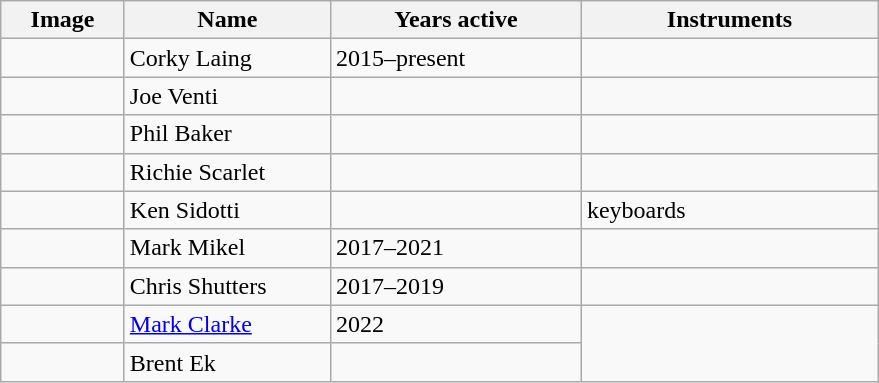<table class="wikitable" border="1">
<tr>
<th width="75">Image</th>
<th width="130">Name</th>
<th width="160">Years active</th>
<th width="190">Instruments</th>
</tr>
<tr>
<td></td>
<td>Corky Laing</td>
<td>2015–present</td>
<td></td>
</tr>
<tr>
<td></td>
<td>Joe Venti</td>
<td></td>
<td></td>
</tr>
<tr>
<td></td>
<td>Phil Baker</td>
<td></td>
<td></td>
</tr>
<tr>
<td></td>
<td>Richie Scarlet</td>
<td></td>
<td></td>
</tr>
<tr>
<td></td>
<td>Ken Sidotti</td>
<td></td>
<td>keyboards</td>
</tr>
<tr>
<td></td>
<td>Mark Mikel</td>
<td>2017–2021</td>
<td></td>
</tr>
<tr>
<td></td>
<td>Chris Shutters</td>
<td>2017–2019</td>
<td></td>
</tr>
<tr>
<td></td>
<td><a href='#'>Mark Clarke</a></td>
<td>2022 </td>
<td rowspan="2"></td>
</tr>
<tr>
<td></td>
<td>Brent Ek</td>
<td></td>
</tr>
</table>
